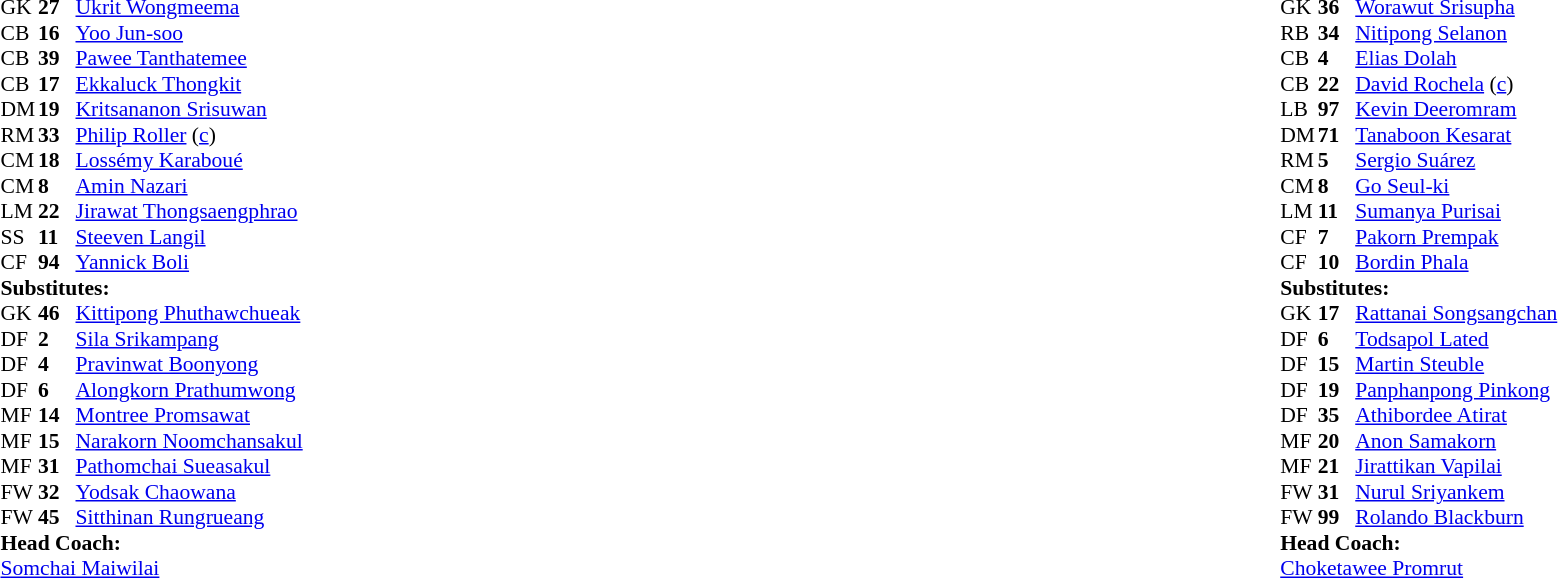<table style="width:100%">
<tr>
<td style="vertical-align:top; width:50%"><br><table style="font-size: 90%" cellspacing="0" cellpadding="0">
<tr>
<th width=25></th>
<th width=25></th>
</tr>
<tr>
<td>GK</td>
<td><strong>27</strong></td>
<td> <a href='#'>Ukrit Wongmeema</a></td>
</tr>
<tr>
<td>CB</td>
<td><strong>16</strong></td>
<td> <a href='#'>Yoo Jun-soo</a></td>
<td></td>
<td></td>
</tr>
<tr>
<td>CB</td>
<td><strong>39</strong></td>
<td> <a href='#'>Pawee Tanthatemee</a></td>
<td></td>
</tr>
<tr>
<td>CB</td>
<td><strong>17</strong></td>
<td> <a href='#'>Ekkaluck Thongkit</a></td>
<td></td>
</tr>
<tr>
<td>DM</td>
<td><strong>19</strong></td>
<td> <a href='#'>Kritsananon Srisuwan</a></td>
</tr>
<tr>
<td>RM</td>
<td><strong>33</strong></td>
<td> <a href='#'>Philip Roller</a> (<a href='#'>c</a>)</td>
</tr>
<tr>
<td>CM</td>
<td><strong>18</strong></td>
<td> <a href='#'>Lossémy Karaboué</a></td>
<td></td>
</tr>
<tr>
<td>CM</td>
<td><strong>8</strong></td>
<td> <a href='#'>Amin Nazari</a></td>
<td></td>
<td></td>
</tr>
<tr>
<td>LM</td>
<td><strong>22</strong></td>
<td> <a href='#'>Jirawat Thongsaengphrao</a></td>
<td></td>
<td></td>
</tr>
<tr>
<td>SS</td>
<td><strong>11</strong></td>
<td> <a href='#'>Steeven Langil</a></td>
<td></td>
</tr>
<tr>
<td>CF</td>
<td><strong>94</strong></td>
<td> <a href='#'>Yannick Boli</a></td>
</tr>
<tr>
<td colspan=3><strong>Substitutes:</strong></td>
</tr>
<tr>
<td>GK</td>
<td><strong>46</strong></td>
<td> <a href='#'>Kittipong Phuthawchueak</a></td>
</tr>
<tr>
<td>DF</td>
<td><strong>2</strong></td>
<td> <a href='#'>Sila Srikampang</a></td>
<td></td>
<td></td>
</tr>
<tr>
<td>DF</td>
<td><strong>4</strong></td>
<td> <a href='#'>Pravinwat Boonyong</a></td>
</tr>
<tr>
<td>DF</td>
<td><strong>6</strong></td>
<td> <a href='#'>Alongkorn Prathumwong</a></td>
<td></td>
<td></td>
</tr>
<tr>
<td>MF</td>
<td><strong>14</strong></td>
<td> <a href='#'>Montree Promsawat</a></td>
</tr>
<tr>
<td>MF</td>
<td><strong>15</strong></td>
<td> <a href='#'>Narakorn Noomchansakul</a></td>
</tr>
<tr>
<td>MF</td>
<td><strong>31</strong></td>
<td> <a href='#'>Pathomchai Sueasakul</a></td>
<td></td>
<td></td>
</tr>
<tr>
<td>FW</td>
<td><strong>32</strong></td>
<td> <a href='#'>Yodsak Chaowana</a></td>
</tr>
<tr>
<td>FW</td>
<td><strong>45</strong></td>
<td> <a href='#'>Sitthinan Rungrueang</a></td>
</tr>
<tr>
<td colspan=3><strong>Head Coach:</strong></td>
</tr>
<tr>
<td colspan=4> <a href='#'>Somchai Maiwilai</a></td>
</tr>
</table>
</td>
<td style="vertical-align:top"></td>
<td style="vertical-align:top; width:50%"><br><table cellspacing="0" cellpadding="0" style="font-size:90%; margin:auto">
<tr>
<th width=25></th>
<th width=25></th>
</tr>
<tr>
<td>GK</td>
<td><strong>36</strong></td>
<td> <a href='#'>Worawut Srisupha</a></td>
</tr>
<tr>
<td>RB</td>
<td><strong>34</strong></td>
<td> <a href='#'>Nitipong Selanon</a></td>
</tr>
<tr>
<td>CB</td>
<td><strong>4</strong></td>
<td> <a href='#'>Elias Dolah</a></td>
</tr>
<tr>
<td>CB</td>
<td><strong>22</strong></td>
<td> <a href='#'>David Rochela</a> (<a href='#'>c</a>)</td>
</tr>
<tr>
<td>LB</td>
<td><strong>97</strong></td>
<td> <a href='#'>Kevin Deeromram</a></td>
<td></td>
<td></td>
</tr>
<tr>
<td>DM</td>
<td><strong>71</strong></td>
<td> <a href='#'>Tanaboon Kesarat</a></td>
<td></td>
</tr>
<tr>
<td>RM</td>
<td><strong>5</strong></td>
<td> <a href='#'>Sergio Suárez</a></td>
<td></td>
<td></td>
</tr>
<tr>
<td>CM</td>
<td><strong>8</strong></td>
<td> <a href='#'>Go Seul-ki</a></td>
</tr>
<tr>
<td>LM</td>
<td><strong>11</strong></td>
<td> <a href='#'>Sumanya Purisai</a></td>
</tr>
<tr>
<td>CF</td>
<td><strong>7</strong></td>
<td> <a href='#'>Pakorn Prempak</a></td>
<td></td>
</tr>
<tr>
<td>CF</td>
<td><strong>10</strong></td>
<td> <a href='#'>Bordin Phala</a></td>
<td></td>
<td></td>
</tr>
<tr>
<td colspan=3><strong>Substitutes:</strong></td>
</tr>
<tr>
<td>GK</td>
<td><strong>17</strong></td>
<td> <a href='#'>Rattanai Songsangchan</a></td>
</tr>
<tr>
<td>DF</td>
<td><strong>6</strong></td>
<td> <a href='#'>Todsapol Lated</a></td>
</tr>
<tr>
<td>DF</td>
<td><strong>15</strong></td>
<td> <a href='#'>Martin Steuble</a></td>
<td></td>
<td></td>
</tr>
<tr>
<td>DF</td>
<td><strong>19</strong></td>
<td> <a href='#'>Panphanpong Pinkong</a></td>
</tr>
<tr>
<td>DF</td>
<td><strong>35</strong></td>
<td> <a href='#'>Athibordee Atirat</a></td>
</tr>
<tr>
<td>MF</td>
<td><strong>20</strong></td>
<td> <a href='#'>Anon Samakorn</a></td>
</tr>
<tr>
<td>MF</td>
<td><strong>21</strong></td>
<td> <a href='#'>Jirattikan Vapilai</a></td>
</tr>
<tr>
<td>FW</td>
<td><strong>31</strong></td>
<td> <a href='#'>Nurul Sriyankem</a></td>
<td></td>
<td></td>
</tr>
<tr>
<td>FW</td>
<td><strong>99</strong></td>
<td> <a href='#'>Rolando Blackburn</a></td>
<td></td>
<td></td>
</tr>
<tr>
<td colspan=3><strong>Head Coach:</strong></td>
</tr>
<tr>
<td colspan=4> <a href='#'>Choketawee Promrut</a></td>
</tr>
</table>
</td>
</tr>
</table>
